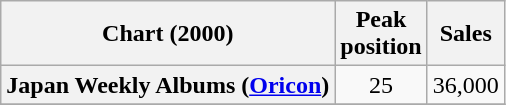<table class="wikitable sortable plainrowheaders" style="text-align:center;">
<tr>
<th scope="col">Chart (2000)</th>
<th scope="col">Peak<br>position</th>
<th scope="col">Sales</th>
</tr>
<tr>
<th scope="row">Japan Weekly Albums (<a href='#'>Oricon</a>)</th>
<td style="text-align:center;">25</td>
<td style="text-align:left;">36,000</td>
</tr>
<tr>
</tr>
</table>
